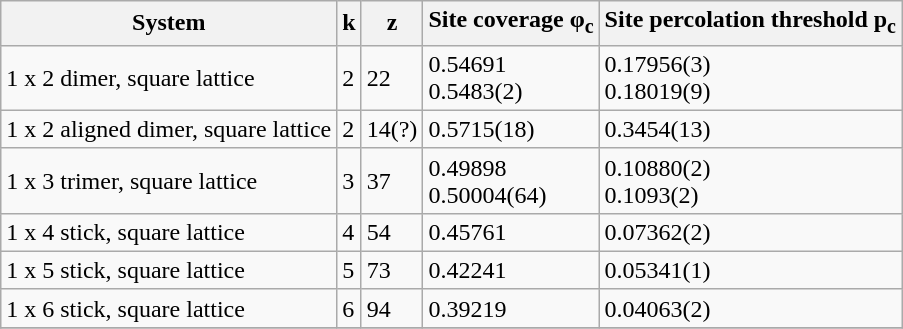<table class="wikitable">
<tr>
<th>System</th>
<th>k</th>
<th>z</th>
<th>Site coverage  φ<sub>c</sub></th>
<th>Site percolation threshold  p<sub>c</sub></th>
</tr>
<tr>
<td>1 x 2 dimer, square lattice</td>
<td>2</td>
<td>22</td>
<td>0.54691<br>0.5483(2)</td>
<td>0.17956(3)<br>0.18019(9)</td>
</tr>
<tr>
<td>1 x 2 aligned dimer, square lattice</td>
<td>2</td>
<td>14(?)</td>
<td>0.5715(18)</td>
<td>0.3454(13) </td>
</tr>
<tr>
<td>1 x 3 trimer, square lattice</td>
<td>3</td>
<td>37</td>
<td>0.49898<br>0.50004(64)</td>
<td>0.10880(2)<br>0.1093(2)</td>
</tr>
<tr>
<td>1 x 4 stick, square lattice</td>
<td>4</td>
<td>54</td>
<td>0.45761</td>
<td>0.07362(2)</td>
</tr>
<tr>
<td>1 x 5 stick, square lattice</td>
<td>5</td>
<td>73</td>
<td>0.42241</td>
<td>0.05341(1)</td>
</tr>
<tr>
<td>1 x 6 stick, square lattice</td>
<td>6</td>
<td>94</td>
<td>0.39219</td>
<td>0.04063(2)</td>
</tr>
<tr>
</tr>
</table>
